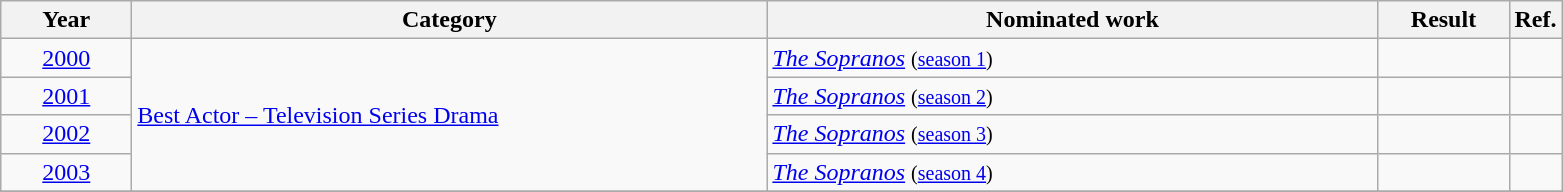<table class=wikitable>
<tr>
<th scope="col" style="width:5em;">Year</th>
<th scope="col" style="width:26em;">Category</th>
<th scope="col" style="width:25em;">Nominated work</th>
<th scope="col" style="width:5em;">Result</th>
<th>Ref.</th>
</tr>
<tr>
<td style="text-align:center;"><a href='#'>2000</a></td>
<td rowspan="4"><a href='#'>Best Actor – Television Series Drama</a></td>
<td><em><a href='#'>The Sopranos</a></em> <small> (<a href='#'>season 1</a>) </small></td>
<td></td>
<td style="text-align:center;"></td>
</tr>
<tr>
<td style="text-align:center;"><a href='#'>2001</a></td>
<td><em><a href='#'>The Sopranos</a></em> <small> (<a href='#'>season 2</a>) </small></td>
<td></td>
<td style="text-align:center;"></td>
</tr>
<tr>
<td style="text-align:center;"><a href='#'>2002</a></td>
<td><em><a href='#'>The Sopranos</a></em> <small> (<a href='#'>season 3</a>) </small></td>
<td></td>
<td style="text-align:center;"></td>
</tr>
<tr>
<td style="text-align:center;"><a href='#'>2003</a></td>
<td><em><a href='#'>The Sopranos</a></em> <small> (<a href='#'>season 4</a>) </small></td>
<td></td>
<td style="text-align:center;"></td>
</tr>
<tr>
</tr>
</table>
